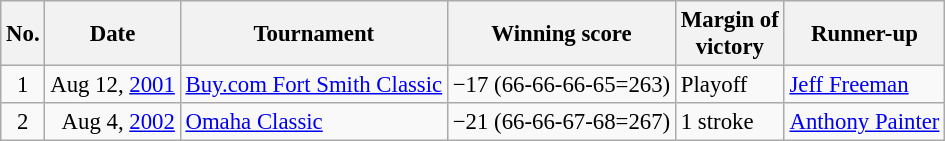<table class="wikitable" style="font-size:95%;">
<tr>
<th>No.</th>
<th>Date</th>
<th>Tournament</th>
<th>Winning score</th>
<th>Margin of<br>victory</th>
<th>Runner-up</th>
</tr>
<tr>
<td align=center>1</td>
<td align=right>Aug 12, <a href='#'>2001</a></td>
<td><a href='#'>Buy.com Fort Smith Classic</a></td>
<td>−17 (66-66-66-65=263)</td>
<td>Playoff</td>
<td> <a href='#'>Jeff Freeman</a></td>
</tr>
<tr>
<td align=center>2</td>
<td align=right>Aug 4, <a href='#'>2002</a></td>
<td><a href='#'>Omaha Classic</a></td>
<td>−21 (66-66-67-68=267)</td>
<td>1 stroke</td>
<td> <a href='#'>Anthony Painter</a></td>
</tr>
</table>
